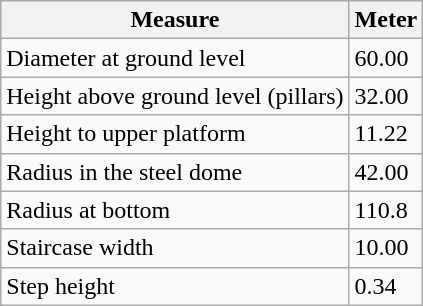<table class="wikitable">
<tr>
<th>Measure</th>
<th>Meter</th>
</tr>
<tr>
<td>Diameter at ground level</td>
<td>60.00</td>
</tr>
<tr>
<td>Height above ground level (pillars)</td>
<td>32.00</td>
</tr>
<tr>
<td>Height to upper platform</td>
<td>11.22</td>
</tr>
<tr>
<td>Radius in the steel dome</td>
<td>42.00</td>
</tr>
<tr>
<td>Radius at bottom</td>
<td>110.8</td>
</tr>
<tr>
<td>Staircase width</td>
<td>10.00</td>
</tr>
<tr>
<td>Step height</td>
<td>0.34</td>
</tr>
</table>
